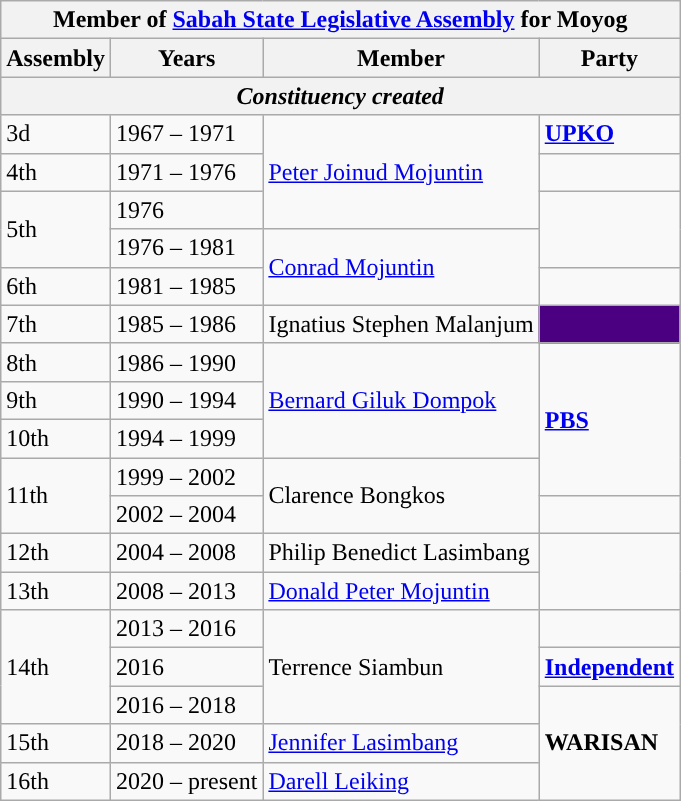<table class="wikitable">
<tr>
<th colspan="4">Member of <a href='#'>Sabah State Legislative Assembly</a> for Moyog</th>
</tr>
<tr>
<th>Assembly</th>
<th>Years</th>
<th>Member</th>
<th>Party</th>
</tr>
<tr>
<th colspan="4" align="center"><em>Constituency created</em></th>
</tr>
<tr>
<td>3d</td>
<td>1967 – 1971</td>
<td rowspan="3"><a href='#'>Peter Joinud Mojuntin</a></td>
<td><strong><a href='#'>UPKO</a></strong></td>
</tr>
<tr>
<td>4th</td>
<td>1971 – 1976</td>
<td></td>
</tr>
<tr>
<td rowspan="2">5th</td>
<td>1976</td>
<td rowspan="2"></td>
</tr>
<tr>
<td>1976 – 1981</td>
<td rowspan="2"><a href='#'>Conrad Mojuntin</a></td>
</tr>
<tr>
<td>6th</td>
<td>1981 – 1985</td>
<td></td>
</tr>
<tr>
<td>7th</td>
<td>1985 – 1986</td>
<td>Ignatius Stephen Malanjum</td>
<td bgcolor=indigo><strong><a href='#'></a></strong></td>
</tr>
<tr>
<td>8th</td>
<td>1986 – 1990</td>
<td rowspan="3"><a href='#'>Bernard Giluk Dompok</a></td>
<td rowspan="4"><strong><a href='#'>PBS</a></strong></td>
</tr>
<tr>
<td>9th</td>
<td>1990 – 1994</td>
</tr>
<tr>
<td>10th</td>
<td>1994 – 1999</td>
</tr>
<tr>
<td rowspan="2">11th</td>
<td>1999 – 2002</td>
<td rowspan="2">Clarence Bongkos</td>
</tr>
<tr>
<td>2002 – 2004</td>
<td></td>
</tr>
<tr>
<td>12th</td>
<td>2004 – 2008</td>
<td>Philip Benedict Lasimbang</td>
<td rowspan="2"></td>
</tr>
<tr>
<td>13th</td>
<td>2008 – 2013</td>
<td><a href='#'>Donald Peter Mojuntin</a></td>
</tr>
<tr>
<td rowspan="3">14th</td>
<td>2013 – 2016</td>
<td rowspan="3">Terrence Siambun</td>
<td></td>
</tr>
<tr>
<td>2016</td>
<td><strong><a href='#'>Independent</a></strong></td>
</tr>
<tr>
<td>2016 – 2018</td>
<td rowspan="3"><strong>WARISAN</strong></td>
</tr>
<tr>
<td>15th</td>
<td>2018 – 2020</td>
<td><a href='#'>Jennifer Lasimbang</a></td>
</tr>
<tr>
<td>16th</td>
<td>2020 – present</td>
<td><a href='#'>Darell Leiking</a></td>
</tr>
</table>
